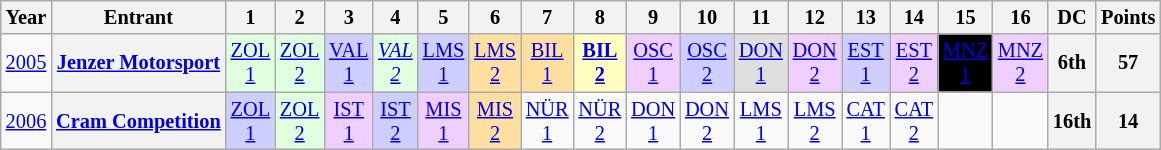<table class="wikitable" style="text-align:center; font-size:85%">
<tr>
<th>Year</th>
<th>Entrant</th>
<th>1</th>
<th>2</th>
<th>3</th>
<th>4</th>
<th>5</th>
<th>6</th>
<th>7</th>
<th>8</th>
<th>9</th>
<th>10</th>
<th>11</th>
<th>12</th>
<th>13</th>
<th>14</th>
<th>15</th>
<th>16</th>
<th>DC</th>
<th>Points</th>
</tr>
<tr>
<td><a href='#'>2005</a></td>
<th nowrap><a href='#'>Jenzer Motorsport</a></th>
<td style="background:#dfffdf;"><a href='#'>ZOL<br>1</a><br></td>
<td style="background:#dfffdf;"><a href='#'>ZOL<br>2</a><br></td>
<td style="background:#cfcfff;"><a href='#'>VAL<br>1</a><br></td>
<td style="background:#dfffdf;"><em><a href='#'>VAL<br>2</a></em><br></td>
<td style="background:#cfcfff;"><a href='#'>LMS<br>1</a><br></td>
<td style="background:#ffdf9f;"><a href='#'>LMS<br>2</a><br></td>
<td style="background:#ffdf9f;"><a href='#'>BIL<br>1</a><br></td>
<td style="background:#ffffbf;"><strong><a href='#'>BIL<br>2</a></strong><br></td>
<td style="background:#efcfff;"><a href='#'>OSC<br>1</a><br></td>
<td style="background:#cfcfff;"><a href='#'>OSC<br>2</a><br></td>
<td style="background:#dfdfdf;"><a href='#'>DON<br>1</a><br></td>
<td style="background:#efcfff;"><a href='#'>DON<br>2</a><br></td>
<td style="background:#cfcfff;"><a href='#'>EST<br>1</a><br></td>
<td style="background:#efcfff;"><a href='#'>EST<br>2</a><br></td>
<td style="background:#000000;color:white"><a href='#'><span>MNZ<br>1</span></a><br></td>
<td style="background:#efcfff;"><a href='#'>MNZ<br>2</a><br></td>
<th>6th</th>
<th>57</th>
</tr>
<tr>
<td><a href='#'>2006</a></td>
<th nowrap><a href='#'>Cram Competition</a></th>
<td style="background:#cfcfff;"><a href='#'>ZOL<br>1</a><br></td>
<td style="background:#dfffdf;"><a href='#'>ZOL<br>2</a><br></td>
<td style="background:#efcfff;"><a href='#'>IST<br>1</a><br></td>
<td style="background:#cfcfff;"><a href='#'>IST<br>2</a><br></td>
<td style="background:#efcfff;"><a href='#'>MIS<br>1</a><br></td>
<td style="background:#ffdf9f;"><a href='#'>MIS<br>2</a><br></td>
<td><a href='#'>NÜR<br>1</a></td>
<td><a href='#'>NÜR<br>2</a></td>
<td><a href='#'>DON<br>1</a></td>
<td><a href='#'>DON<br>2</a></td>
<td><a href='#'>LMS<br>1</a></td>
<td><a href='#'>LMS<br>2</a></td>
<td><a href='#'>CAT<br>1</a></td>
<td><a href='#'>CAT<br>2</a></td>
<td></td>
<td></td>
<th>16th</th>
<th>14</th>
</tr>
</table>
